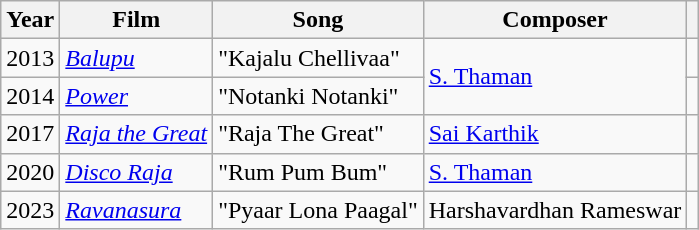<table class="wikitable sortable">
<tr>
<th>Year</th>
<th>Film</th>
<th>Song</th>
<th>Composer</th>
<th></th>
</tr>
<tr>
<td>2013</td>
<td><em><a href='#'>Balupu</a></em></td>
<td>"Kajalu Chellivaa"</td>
<td rowspan="2"><a href='#'>S. Thaman</a></td>
<td></td>
</tr>
<tr>
<td>2014</td>
<td><em><a href='#'>Power</a></em></td>
<td>"Notanki Notanki"</td>
<td></td>
</tr>
<tr>
<td>2017</td>
<td><em><a href='#'>Raja the Great</a></em></td>
<td>"Raja The Great"</td>
<td><a href='#'>Sai Karthik</a></td>
<td></td>
</tr>
<tr>
<td>2020</td>
<td><em><a href='#'>Disco Raja</a></em></td>
<td>"Rum Pum Bum"</td>
<td><a href='#'>S. Thaman</a></td>
<td></td>
</tr>
<tr>
<td>2023</td>
<td><em><a href='#'>Ravanasura</a></em></td>
<td>"Pyaar Lona Paagal"</td>
<td>Harshavardhan Rameswar</td>
<td></td>
</tr>
</table>
